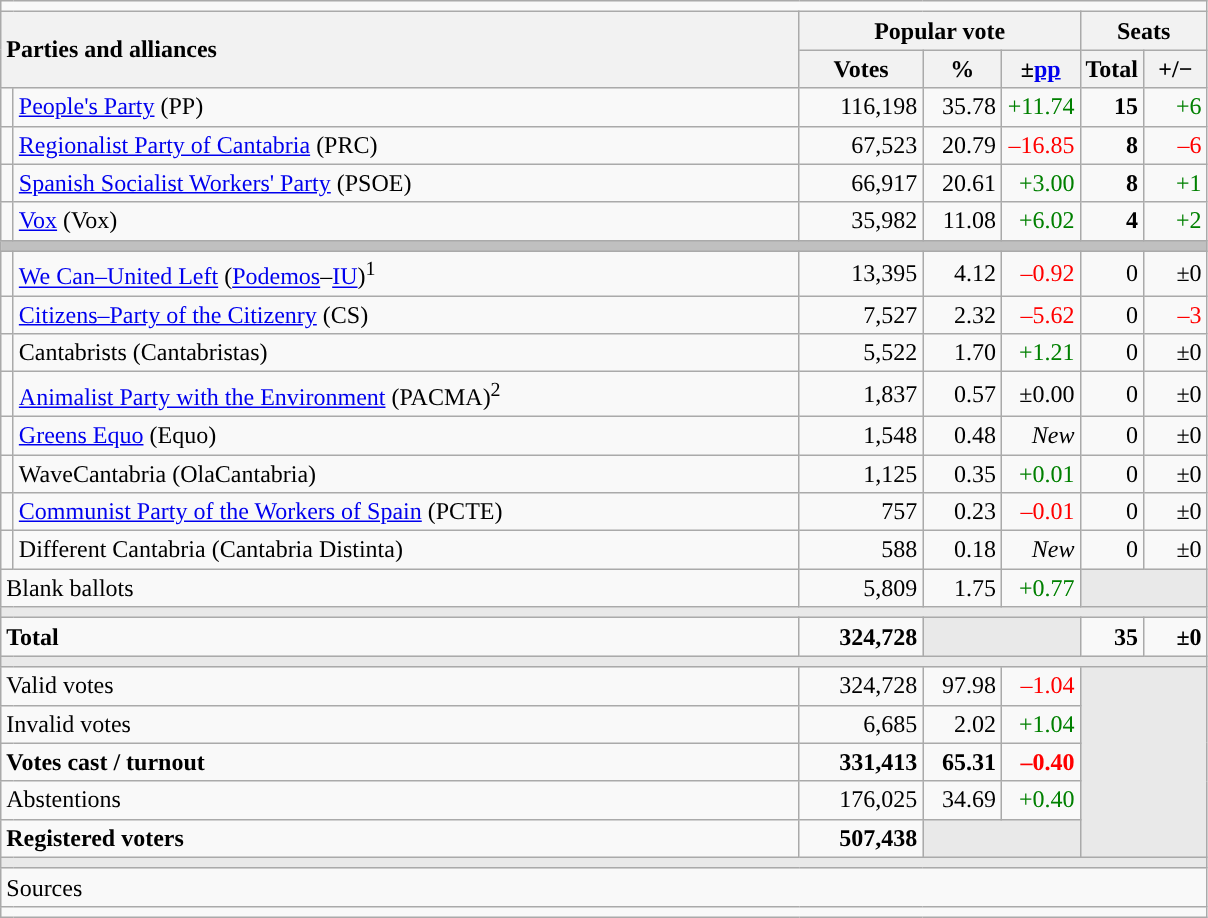<table class="wikitable" style="text-align:right;">
<tr>
<td colspan="7"></td>
</tr>
<tr>
<th style="text-align:left;" rowspan="2" colspan="2" width="525">Parties and alliances</th>
<th colspan="3">Popular vote</th>
<th colspan="2">Seats</th>
</tr>
<tr>
<th width="75">Votes</th>
<th width="45">%</th>
<th width="45">±<a href='#'>pp</a></th>
<th width="35">Total</th>
<th width="35">+/−</th>
</tr>
<tr>
<td width="1" style="color:inherit;background:"></td>
<td align="left"><a href='#'>People's Party</a> (PP)</td>
<td>116,198</td>
<td>35.78</td>
<td style="color:green;">+11.74</td>
<td><strong>15</strong></td>
<td style="color:green;">+6</td>
</tr>
<tr>
<td style="color:inherit;background:"></td>
<td align="left"><a href='#'>Regionalist Party of Cantabria</a> (PRC)</td>
<td>67,523</td>
<td>20.79</td>
<td style="color:red;">–16.85</td>
<td><strong>8</strong></td>
<td style="color:red;">–6</td>
</tr>
<tr>
<td style="color:inherit;background:"></td>
<td align="left"><a href='#'>Spanish Socialist Workers' Party</a> (PSOE)</td>
<td>66,917</td>
<td>20.61</td>
<td style="color:green;">+3.00</td>
<td><strong>8</strong></td>
<td style="color:green;">+1</td>
</tr>
<tr>
<td style="color:inherit;background:"></td>
<td align="left"><a href='#'>Vox</a> (Vox)</td>
<td>35,982</td>
<td>11.08</td>
<td style="color:green;">+6.02</td>
<td><strong>4</strong></td>
<td style="color:green;">+2</td>
</tr>
<tr>
<td colspan="7" bgcolor="#C0C0C0"></td>
</tr>
<tr>
<td style="color:inherit;background:"></td>
<td align="left"><a href='#'>We Can–United Left</a> (<a href='#'>Podemos</a>–<a href='#'>IU</a>)<sup>1</sup></td>
<td>13,395</td>
<td>4.12</td>
<td style="color:red;">–0.92</td>
<td>0</td>
<td>±0</td>
</tr>
<tr>
<td style="color:inherit;background:"></td>
<td align="left"><a href='#'>Citizens–Party of the Citizenry</a> (CS)</td>
<td>7,527</td>
<td>2.32</td>
<td style="color:red;">–5.62</td>
<td>0</td>
<td style="color:red;">–3</td>
</tr>
<tr>
<td style="color:inherit;background:"></td>
<td align="left">Cantabrists (Cantabristas)</td>
<td>5,522</td>
<td>1.70</td>
<td style="color:green;">+1.21</td>
<td>0</td>
<td>±0</td>
</tr>
<tr>
<td style="color:inherit;background:"></td>
<td align="left"><a href='#'>Animalist Party with the Environment</a> (PACMA)<sup>2</sup></td>
<td>1,837</td>
<td>0.57</td>
<td>±0.00</td>
<td>0</td>
<td>±0</td>
</tr>
<tr>
<td style="color:inherit;background:"></td>
<td align="left"><a href='#'>Greens Equo</a> (Equo)</td>
<td>1,548</td>
<td>0.48</td>
<td><em>New</em></td>
<td>0</td>
<td>±0</td>
</tr>
<tr>
<td style="color:inherit;background:"></td>
<td align="left">WaveCantabria (OlaCantabria)</td>
<td>1,125</td>
<td>0.35</td>
<td style="color:green;">+0.01</td>
<td>0</td>
<td>±0</td>
</tr>
<tr>
<td style="color:inherit;background:"></td>
<td align="left"><a href='#'>Communist Party of the Workers of Spain</a> (PCTE)</td>
<td>757</td>
<td>0.23</td>
<td style="color:red;">–0.01</td>
<td>0</td>
<td>±0</td>
</tr>
<tr>
<td style="color:inherit;background:"></td>
<td align="left">Different Cantabria (Cantabria Distinta)</td>
<td>588</td>
<td>0.18</td>
<td><em>New</em></td>
<td>0</td>
<td>±0</td>
</tr>
<tr>
<td align="left" colspan="2">Blank ballots</td>
<td>5,809</td>
<td>1.75</td>
<td style="color:green;">+0.77</td>
<td bgcolor="#E9E9E9" colspan="2"></td>
</tr>
<tr>
<td colspan="7" bgcolor="#E9E9E9"></td>
</tr>
<tr style="font-weight:bold;">
<td align="left" colspan="2">Total</td>
<td>324,728</td>
<td bgcolor="#E9E9E9" colspan="2"></td>
<td>35</td>
<td>±0</td>
</tr>
<tr>
<td colspan="7" bgcolor="#E9E9E9"></td>
</tr>
<tr>
<td align="left" colspan="2">Valid votes</td>
<td>324,728</td>
<td>97.98</td>
<td style="color:red;">–1.04</td>
<td bgcolor="#E9E9E9" colspan="2" rowspan="5"></td>
</tr>
<tr>
<td align="left" colspan="2">Invalid votes</td>
<td>6,685</td>
<td>2.02</td>
<td style="color:green;">+1.04</td>
</tr>
<tr style="font-weight:bold;">
<td align="left" colspan="2">Votes cast / turnout</td>
<td>331,413</td>
<td>65.31</td>
<td style="color:red;">–0.40</td>
</tr>
<tr>
<td align="left" colspan="2">Abstentions</td>
<td>176,025</td>
<td>34.69</td>
<td style="color:green;">+0.40</td>
</tr>
<tr style="font-weight:bold;">
<td align="left" colspan="2">Registered voters</td>
<td>507,438</td>
<td bgcolor="#E9E9E9" colspan="2"></td>
</tr>
<tr>
<td colspan="7" bgcolor="#E9E9E9"></td>
</tr>
<tr>
<td align="left" colspan="7">Sources</td>
</tr>
<tr>
<td colspan="7" style="text-align:left; max-width:790px;"></td>
</tr>
</table>
